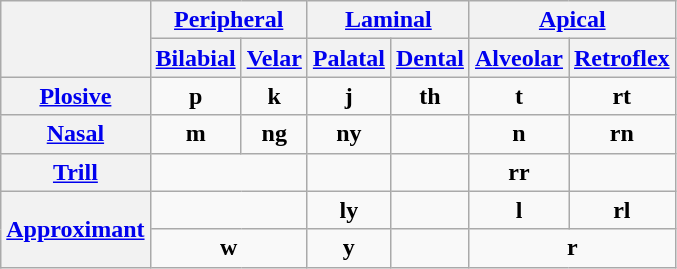<table class=wikitable style=text-align:center>
<tr>
<th rowspan=2></th>
<th colspan=2><a href='#'>Peripheral</a></th>
<th colspan=2><a href='#'>Laminal</a></th>
<th colspan=2><a href='#'>Apical</a></th>
</tr>
<tr>
<th><a href='#'>Bilabial</a></th>
<th><a href='#'>Velar</a></th>
<th><a href='#'>Palatal</a></th>
<th><a href='#'>Dental</a></th>
<th><a href='#'>Alveolar</a></th>
<th><a href='#'>Retroflex</a></th>
</tr>
<tr>
<th><a href='#'>Plosive</a></th>
<td><strong>p</strong> </td>
<td><strong>k</strong> </td>
<td><strong>j</strong> </td>
<td><strong>th</strong> </td>
<td><strong>t</strong> </td>
<td><strong>rt</strong> </td>
</tr>
<tr>
<th><a href='#'>Nasal</a></th>
<td><strong>m</strong> </td>
<td><strong>ng</strong> </td>
<td><strong>ny</strong> </td>
<td></td>
<td><strong>n</strong> </td>
<td><strong>rn</strong> </td>
</tr>
<tr>
<th><a href='#'>Trill</a></th>
<td colspan=2></td>
<td></td>
<td></td>
<td><strong>rr</strong> </td>
<td></td>
</tr>
<tr>
<th rowspan="2"><a href='#'>Approximant</a></th>
<td colspan=2></td>
<td><strong>ly</strong> </td>
<td></td>
<td><strong>l</strong> </td>
<td><strong>rl</strong> </td>
</tr>
<tr>
<td colspan=2><strong>w</strong> </td>
<td><strong>y</strong> </td>
<td></td>
<td colspan=2><strong>r</strong> </td>
</tr>
</table>
